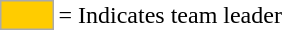<table>
<tr>
<td style="background:#fc0; border:1px solid #aaa; width:2em;"></td>
<td>= Indicates team leader</td>
</tr>
</table>
